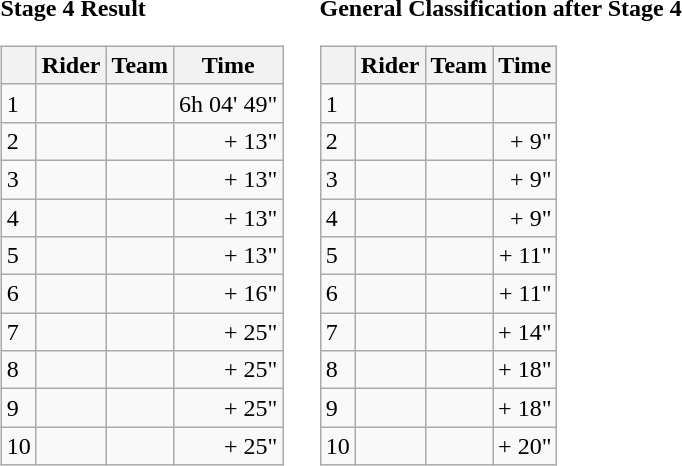<table>
<tr>
<td><strong>Stage 4 Result</strong><br><table class="wikitable">
<tr>
<th></th>
<th>Rider</th>
<th>Team</th>
<th>Time</th>
</tr>
<tr>
<td>1</td>
<td></td>
<td></td>
<td align="right">6h 04' 49"</td>
</tr>
<tr>
<td>2</td>
<td></td>
<td></td>
<td align="right">+ 13"</td>
</tr>
<tr>
<td>3</td>
<td></td>
<td></td>
<td align="right">+ 13"</td>
</tr>
<tr>
<td>4</td>
<td></td>
<td></td>
<td align="right">+ 13"</td>
</tr>
<tr>
<td>5</td>
<td></td>
<td></td>
<td align="right">+ 13"</td>
</tr>
<tr>
<td>6</td>
<td></td>
<td></td>
<td align="right">+ 16"</td>
</tr>
<tr>
<td>7</td>
<td> </td>
<td></td>
<td align="right">+ 25"</td>
</tr>
<tr>
<td>8</td>
<td></td>
<td></td>
<td align="right">+ 25"</td>
</tr>
<tr>
<td>9</td>
<td></td>
<td></td>
<td align="right">+ 25"</td>
</tr>
<tr>
<td>10</td>
<td> </td>
<td></td>
<td align="right">+ 25"</td>
</tr>
</table>
</td>
<td></td>
<td><strong>General Classification after Stage 4</strong><br><table class="wikitable">
<tr>
<th></th>
<th>Rider</th>
<th>Team</th>
<th>Time</th>
</tr>
<tr>
<td>1</td>
<td> </td>
<td></td>
<td align="right"></td>
</tr>
<tr>
<td>2</td>
<td></td>
<td></td>
<td align="right">+ 9"</td>
</tr>
<tr>
<td>3</td>
<td></td>
<td></td>
<td align="right">+ 9"</td>
</tr>
<tr>
<td>4</td>
<td></td>
<td></td>
<td align="right">+ 9"</td>
</tr>
<tr>
<td>5</td>
<td> </td>
<td></td>
<td align="right">+ 11"</td>
</tr>
<tr>
<td>6</td>
<td></td>
<td></td>
<td align="right">+ 11"</td>
</tr>
<tr>
<td>7</td>
<td> </td>
<td></td>
<td align="right">+ 14"</td>
</tr>
<tr>
<td>8</td>
<td></td>
<td></td>
<td align="right">+ 18"</td>
</tr>
<tr>
<td>9</td>
<td></td>
<td></td>
<td align="right">+ 18"</td>
</tr>
<tr>
<td>10</td>
<td></td>
<td></td>
<td align="right">+ 20"</td>
</tr>
</table>
</td>
</tr>
</table>
